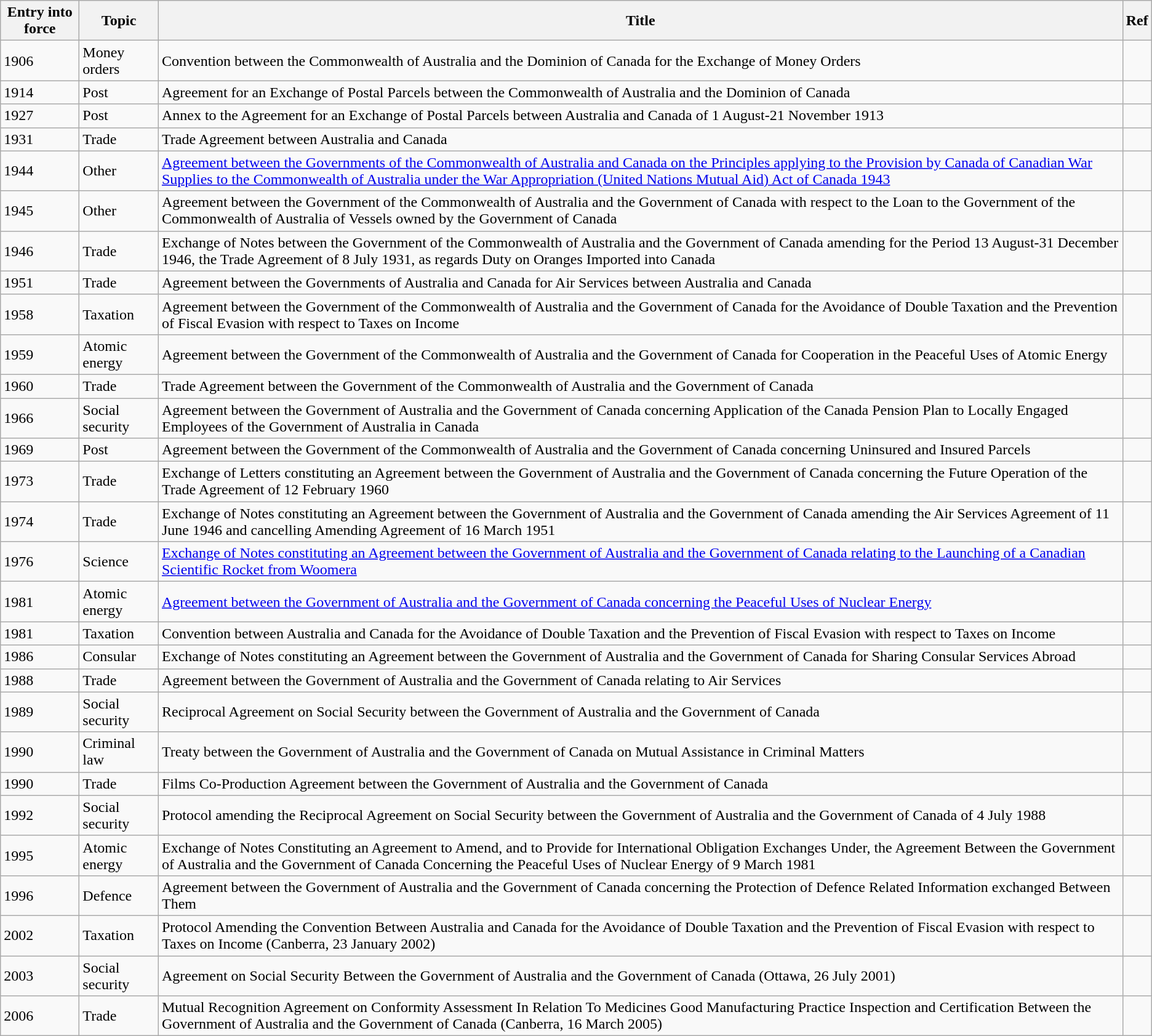<table class="wikitable sortable">
<tr>
<th>Entry into force</th>
<th>Topic</th>
<th>Title</th>
<th>Ref</th>
</tr>
<tr>
<td>1906</td>
<td>Money orders</td>
<td>Convention between the Commonwealth of Australia and the Dominion of Canada for the Exchange of Money Orders</td>
<td></td>
</tr>
<tr>
<td>1914</td>
<td>Post</td>
<td>Agreement for an Exchange of Postal Parcels between the Commonwealth of Australia and the Dominion of Canada</td>
<td></td>
</tr>
<tr>
<td>1927</td>
<td>Post</td>
<td>Annex to the Agreement for an Exchange of Postal Parcels between Australia and Canada of 1 August-21 November 1913</td>
<td></td>
</tr>
<tr>
<td>1931</td>
<td>Trade</td>
<td>Trade Agreement between Australia and Canada</td>
<td></td>
</tr>
<tr>
<td>1944</td>
<td>Other</td>
<td><a href='#'>Agreement between the Governments of the Commonwealth of Australia and Canada on the Principles applying to the Provision by Canada of Canadian War Supplies to the Commonwealth of Australia under the War Appropriation (United Nations Mutual Aid) Act of Canada 1943</a></td>
<td></td>
</tr>
<tr>
<td>1945</td>
<td>Other</td>
<td>Agreement between the Government of the Commonwealth of Australia and the Government of Canada with respect to the Loan to the Government of the Commonwealth of Australia of Vessels owned by the Government of Canada</td>
<td></td>
</tr>
<tr>
<td>1946</td>
<td>Trade</td>
<td>Exchange of Notes between the Government of the Commonwealth of Australia and the Government of Canada amending for the Period 13 August-31 December 1946, the Trade Agreement of 8 July 1931, as regards Duty on Oranges Imported into Canada</td>
<td></td>
</tr>
<tr>
<td>1951</td>
<td>Trade</td>
<td>Agreement between the Governments of Australia and Canada for Air Services between Australia and Canada</td>
<td></td>
</tr>
<tr>
<td>1958</td>
<td>Taxation</td>
<td>Agreement between the Government of the Commonwealth of Australia and the Government of Canada for the Avoidance of Double Taxation and the Prevention of Fiscal Evasion with respect to Taxes on Income</td>
<td></td>
</tr>
<tr>
<td>1959</td>
<td>Atomic energy</td>
<td>Agreement between the Government of the Commonwealth of Australia and the Government of Canada for Cooperation in the Peaceful Uses of Atomic Energy</td>
<td></td>
</tr>
<tr>
<td>1960</td>
<td>Trade</td>
<td>Trade Agreement between the Government of the Commonwealth of Australia and the Government of Canada</td>
<td></td>
</tr>
<tr>
<td>1966</td>
<td>Social security</td>
<td>Agreement between the Government of Australia and the Government of Canada concerning Application of the Canada Pension Plan to Locally Engaged Employees of the Government of Australia in Canada</td>
<td></td>
</tr>
<tr>
<td>1969</td>
<td>Post</td>
<td>Agreement between the Government of the Commonwealth of Australia and the Government of Canada concerning Uninsured and Insured Parcels</td>
<td></td>
</tr>
<tr>
<td>1973</td>
<td>Trade</td>
<td>Exchange of Letters constituting an Agreement between the Government of Australia and the Government of Canada concerning the Future Operation of the Trade Agreement of 12 February 1960</td>
<td></td>
</tr>
<tr>
<td>1974</td>
<td>Trade</td>
<td>Exchange of Notes constituting an Agreement between the Government of Australia and the Government of Canada amending the Air Services Agreement of 11 June 1946 and cancelling Amending Agreement of 16 March 1951</td>
<td></td>
</tr>
<tr>
<td>1976</td>
<td>Science</td>
<td><a href='#'>Exchange of Notes constituting an Agreement between the Government of Australia and the Government of Canada relating to the Launching of a Canadian Scientific Rocket from Woomera</a></td>
<td></td>
</tr>
<tr>
<td>1981</td>
<td>Atomic energy</td>
<td><a href='#'>Agreement between the Government of Australia and the Government of Canada concerning the Peaceful Uses of Nuclear Energy</a></td>
<td></td>
</tr>
<tr>
<td>1981</td>
<td>Taxation</td>
<td>Convention between Australia and Canada for the Avoidance of Double Taxation and the Prevention of Fiscal Evasion with respect to Taxes on Income</td>
<td></td>
</tr>
<tr>
<td>1986</td>
<td>Consular</td>
<td>Exchange of Notes constituting an Agreement between the Government of Australia and the Government of Canada for Sharing Consular Services Abroad</td>
<td></td>
</tr>
<tr>
<td>1988</td>
<td>Trade</td>
<td>Agreement between the Government of Australia and the Government of Canada relating to Air Services</td>
<td></td>
</tr>
<tr>
<td>1989</td>
<td>Social security</td>
<td>Reciprocal Agreement on Social Security between the Government of Australia and the Government of Canada</td>
<td></td>
</tr>
<tr>
<td>1990</td>
<td>Criminal law</td>
<td>Treaty between the Government of Australia and the Government of Canada on Mutual Assistance in Criminal Matters</td>
<td></td>
</tr>
<tr>
<td>1990</td>
<td>Trade</td>
<td>Films Co-Production Agreement between the Government of Australia and the Government of Canada</td>
<td></td>
</tr>
<tr>
<td>1992</td>
<td>Social security</td>
<td>Protocol amending the Reciprocal Agreement on Social Security between the Government of Australia and the Government of Canada of 4 July 1988</td>
<td></td>
</tr>
<tr>
<td>1995</td>
<td>Atomic energy</td>
<td>Exchange of Notes Constituting an Agreement to Amend, and to Provide for International Obligation Exchanges Under, the Agreement Between the Government of Australia and the Government of Canada Concerning the Peaceful Uses of Nuclear Energy of 9 March 1981</td>
<td></td>
</tr>
<tr>
<td>1996</td>
<td>Defence</td>
<td>Agreement between the Government of Australia and the Government of Canada concerning the Protection of Defence Related Information exchanged Between Them</td>
<td></td>
</tr>
<tr>
<td>2002</td>
<td>Taxation</td>
<td>Protocol Amending the Convention Between Australia and Canada for the Avoidance of Double Taxation and the Prevention of Fiscal Evasion with respect to Taxes on Income (Canberra, 23 January 2002)</td>
<td></td>
</tr>
<tr>
<td>2003</td>
<td>Social security</td>
<td>Agreement on Social Security Between the Government of Australia and the Government of Canada (Ottawa, 26 July 2001)</td>
<td></td>
</tr>
<tr>
<td>2006</td>
<td>Trade</td>
<td>Mutual Recognition Agreement on Conformity Assessment In Relation To Medicines Good Manufacturing Practice Inspection and Certification Between the Government of Australia and the Government of Canada (Canberra, 16 March 2005)</td>
<td></td>
</tr>
</table>
